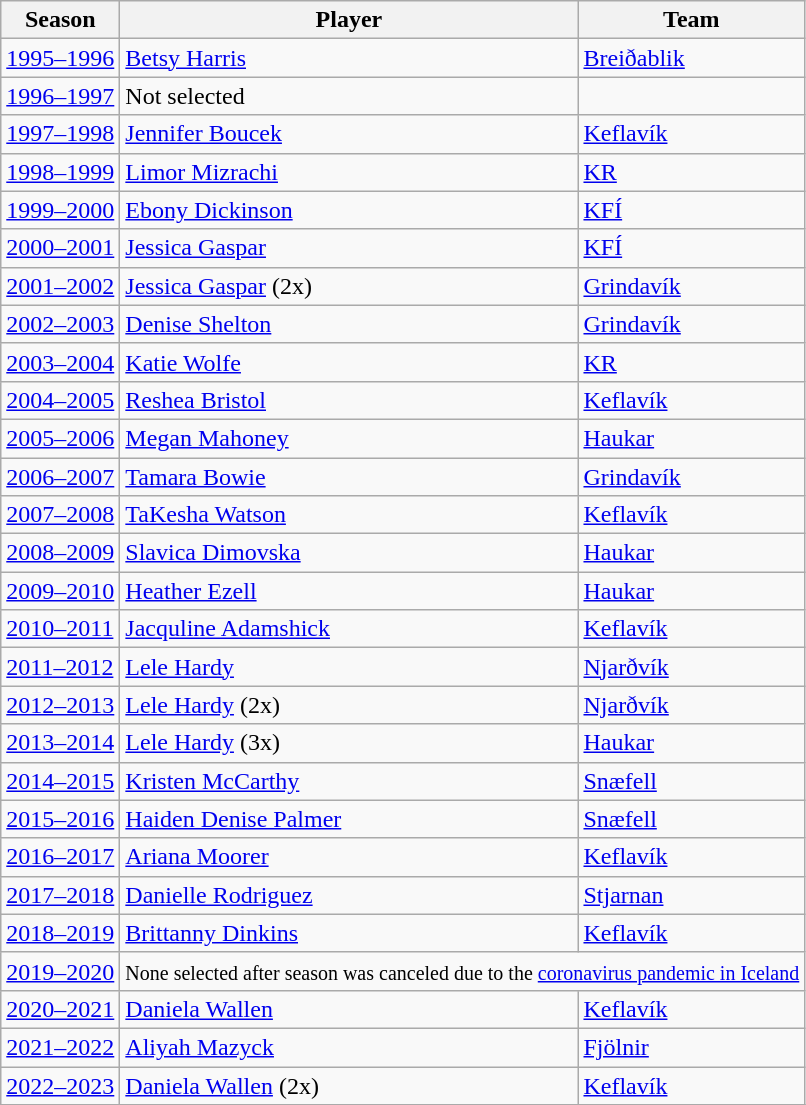<table class="wikitable">
<tr>
<th>Season</th>
<th>Player</th>
<th>Team</th>
</tr>
<tr>
<td><a href='#'>1995–1996</a></td>
<td> <a href='#'>Betsy Harris</a></td>
<td><a href='#'>Breiðablik</a></td>
</tr>
<tr>
<td><a href='#'>1996–1997</a></td>
<td>Not selected</td>
<td></td>
</tr>
<tr>
<td><a href='#'>1997–1998</a></td>
<td> <a href='#'>Jennifer Boucek</a></td>
<td><a href='#'>Keflavík</a></td>
</tr>
<tr>
<td><a href='#'>1998–1999</a></td>
<td> <a href='#'>Limor Mizrachi</a></td>
<td><a href='#'>KR</a></td>
</tr>
<tr>
<td><a href='#'>1999–2000</a></td>
<td> <a href='#'>Ebony Dickinson</a></td>
<td><a href='#'>KFÍ</a></td>
</tr>
<tr>
<td><a href='#'>2000–2001</a></td>
<td> <a href='#'>Jessica Gaspar</a></td>
<td><a href='#'>KFÍ</a></td>
</tr>
<tr>
<td><a href='#'>2001–2002</a></td>
<td> <a href='#'>Jessica Gaspar</a> (2x)</td>
<td><a href='#'>Grindavík</a></td>
</tr>
<tr>
<td><a href='#'>2002–2003</a></td>
<td> <a href='#'>Denise Shelton</a></td>
<td><a href='#'>Grindavík</a></td>
</tr>
<tr>
<td><a href='#'>2003–2004</a></td>
<td> <a href='#'>Katie Wolfe</a></td>
<td><a href='#'>KR</a></td>
</tr>
<tr>
<td><a href='#'>2004–2005</a></td>
<td> <a href='#'>Reshea Bristol</a></td>
<td><a href='#'>Keflavík</a></td>
</tr>
<tr>
<td><a href='#'>2005–2006</a></td>
<td> <a href='#'>Megan Mahoney</a></td>
<td><a href='#'>Haukar</a></td>
</tr>
<tr>
<td><a href='#'>2006–2007</a></td>
<td> <a href='#'>Tamara Bowie</a></td>
<td><a href='#'>Grindavík</a></td>
</tr>
<tr>
<td><a href='#'>2007–2008</a></td>
<td> <a href='#'>TaKesha Watson</a></td>
<td><a href='#'>Keflavík</a></td>
</tr>
<tr>
<td><a href='#'>2008–2009</a></td>
<td> <a href='#'>Slavica Dimovska</a></td>
<td><a href='#'>Haukar</a></td>
</tr>
<tr>
<td><a href='#'>2009–2010</a></td>
<td> <a href='#'>Heather Ezell</a></td>
<td><a href='#'>Haukar</a></td>
</tr>
<tr>
<td><a href='#'>2010–2011</a></td>
<td> <a href='#'>Jacquline Adamshick</a></td>
<td><a href='#'>Keflavík</a></td>
</tr>
<tr>
<td><a href='#'>2011–2012</a></td>
<td> <a href='#'>Lele Hardy</a></td>
<td><a href='#'>Njarðvík</a></td>
</tr>
<tr>
<td><a href='#'>2012–2013</a></td>
<td> <a href='#'>Lele Hardy</a> (2x)</td>
<td><a href='#'>Njarðvík</a></td>
</tr>
<tr>
<td><a href='#'>2013–2014</a></td>
<td> <a href='#'>Lele Hardy</a> (3x)</td>
<td><a href='#'>Haukar</a></td>
</tr>
<tr>
<td><a href='#'>2014–2015</a></td>
<td> <a href='#'>Kristen McCarthy</a></td>
<td><a href='#'>Snæfell</a></td>
</tr>
<tr>
<td><a href='#'>2015–2016</a></td>
<td> <a href='#'>Haiden Denise Palmer</a></td>
<td><a href='#'>Snæfell</a></td>
</tr>
<tr>
<td><a href='#'>2016–2017</a></td>
<td> <a href='#'>Ariana Moorer</a></td>
<td><a href='#'>Keflavík</a></td>
</tr>
<tr>
<td><a href='#'>2017–2018</a></td>
<td> <a href='#'>Danielle Rodriguez</a></td>
<td><a href='#'>Stjarnan</a></td>
</tr>
<tr>
<td><a href='#'>2018–2019</a></td>
<td> <a href='#'>Brittanny Dinkins</a></td>
<td><a href='#'>Keflavík</a></td>
</tr>
<tr>
<td><a href='#'>2019–2020</a></td>
<td colspan="2"><small>None selected after season was canceled due to the <a href='#'>coronavirus pandemic in Iceland</a></small></td>
</tr>
<tr>
<td><a href='#'>2020–2021</a></td>
<td> <a href='#'>Daniela Wallen</a></td>
<td><a href='#'>Keflavík</a></td>
</tr>
<tr>
<td><a href='#'>2021–2022</a></td>
<td> <a href='#'>Aliyah Mazyck</a></td>
<td><a href='#'>Fjölnir</a></td>
</tr>
<tr>
<td><a href='#'>2022–2023</a></td>
<td> <a href='#'>Daniela Wallen</a> (2x)</td>
<td><a href='#'>Keflavík</a></td>
</tr>
<tr>
</tr>
</table>
